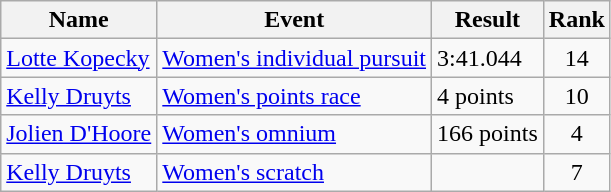<table class="wikitable sortable">
<tr>
<th>Name</th>
<th>Event</th>
<th>Result</th>
<th>Rank</th>
</tr>
<tr>
<td><a href='#'>Lotte Kopecky</a></td>
<td><a href='#'>Women's individual pursuit</a></td>
<td>3:41.044</td>
<td align=center>14</td>
</tr>
<tr>
<td><a href='#'>Kelly Druyts</a></td>
<td><a href='#'>Women's points race</a></td>
<td>4 points</td>
<td align=center>10</td>
</tr>
<tr>
<td><a href='#'>Jolien D'Hoore</a></td>
<td><a href='#'>Women's omnium</a></td>
<td>166 points</td>
<td align=center>4</td>
</tr>
<tr>
<td><a href='#'>Kelly Druyts</a></td>
<td><a href='#'>Women's scratch</a></td>
<td></td>
<td align=center>7</td>
</tr>
</table>
